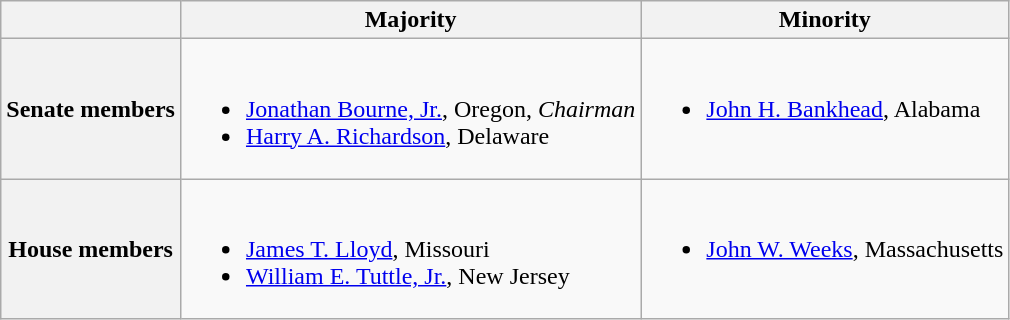<table class="wikitable">
<tr>
<th></th>
<th>Majority</th>
<th>Minority</th>
</tr>
<tr>
<th>Senate members</th>
<td valign="top" ><br><ul><li><a href='#'>Jonathan Bourne, Jr.</a>, Oregon, <em>Chairman</em></li><li><a href='#'>Harry A. Richardson</a>, Delaware</li></ul></td>
<td valign="top" ><br><ul><li><a href='#'>John H. Bankhead</a>, Alabama</li></ul></td>
</tr>
<tr>
<th>House members</th>
<td valign="top" ><br><ul><li><a href='#'>James T. Lloyd</a>, Missouri</li><li><a href='#'>William E. Tuttle, Jr.</a>, New Jersey</li></ul></td>
<td valign="top" ><br><ul><li><a href='#'>John W. Weeks</a>, Massachusetts</li></ul></td>
</tr>
</table>
